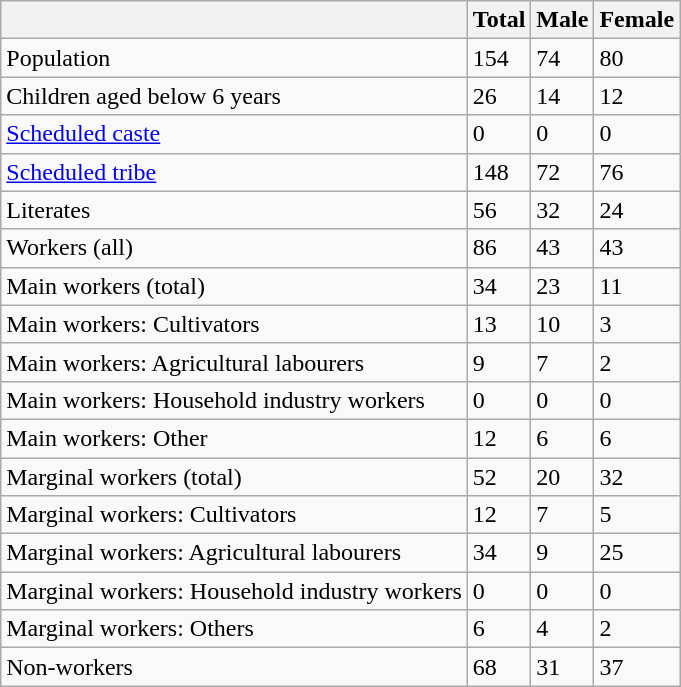<table class="wikitable sortable">
<tr>
<th></th>
<th>Total</th>
<th>Male</th>
<th>Female</th>
</tr>
<tr>
<td>Population</td>
<td>154</td>
<td>74</td>
<td>80</td>
</tr>
<tr>
<td>Children aged below 6 years</td>
<td>26</td>
<td>14</td>
<td>12</td>
</tr>
<tr>
<td><a href='#'>Scheduled caste</a></td>
<td>0</td>
<td>0</td>
<td>0</td>
</tr>
<tr>
<td><a href='#'>Scheduled tribe</a></td>
<td>148</td>
<td>72</td>
<td>76</td>
</tr>
<tr>
<td>Literates</td>
<td>56</td>
<td>32</td>
<td>24</td>
</tr>
<tr>
<td>Workers (all)</td>
<td>86</td>
<td>43</td>
<td>43</td>
</tr>
<tr>
<td>Main workers (total)</td>
<td>34</td>
<td>23</td>
<td>11</td>
</tr>
<tr>
<td>Main workers: Cultivators</td>
<td>13</td>
<td>10</td>
<td>3</td>
</tr>
<tr>
<td>Main workers: Agricultural labourers</td>
<td>9</td>
<td>7</td>
<td>2</td>
</tr>
<tr>
<td>Main workers: Household industry workers</td>
<td>0</td>
<td>0</td>
<td>0</td>
</tr>
<tr>
<td>Main workers: Other</td>
<td>12</td>
<td>6</td>
<td>6</td>
</tr>
<tr>
<td>Marginal workers (total)</td>
<td>52</td>
<td>20</td>
<td>32</td>
</tr>
<tr>
<td>Marginal workers: Cultivators</td>
<td>12</td>
<td>7</td>
<td>5</td>
</tr>
<tr>
<td>Marginal workers: Agricultural labourers</td>
<td>34</td>
<td>9</td>
<td>25</td>
</tr>
<tr>
<td>Marginal workers: Household industry workers</td>
<td>0</td>
<td>0</td>
<td>0</td>
</tr>
<tr>
<td>Marginal workers: Others</td>
<td>6</td>
<td>4</td>
<td>2</td>
</tr>
<tr>
<td>Non-workers</td>
<td>68</td>
<td>31</td>
<td>37</td>
</tr>
</table>
